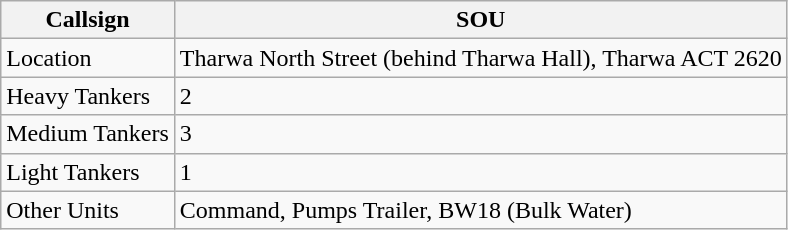<table class="wikitable mw-collapsible">
<tr>
<th>Callsign</th>
<th>SOU</th>
</tr>
<tr>
<td>Location</td>
<td>Tharwa North Street (behind Tharwa Hall), Tharwa ACT 2620</td>
</tr>
<tr>
<td>Heavy Tankers</td>
<td>2</td>
</tr>
<tr>
<td>Medium Tankers</td>
<td>3</td>
</tr>
<tr>
<td>Light Tankers</td>
<td>1</td>
</tr>
<tr>
<td>Other Units</td>
<td>Command, Pumps Trailer, BW18 (Bulk Water)</td>
</tr>
</table>
